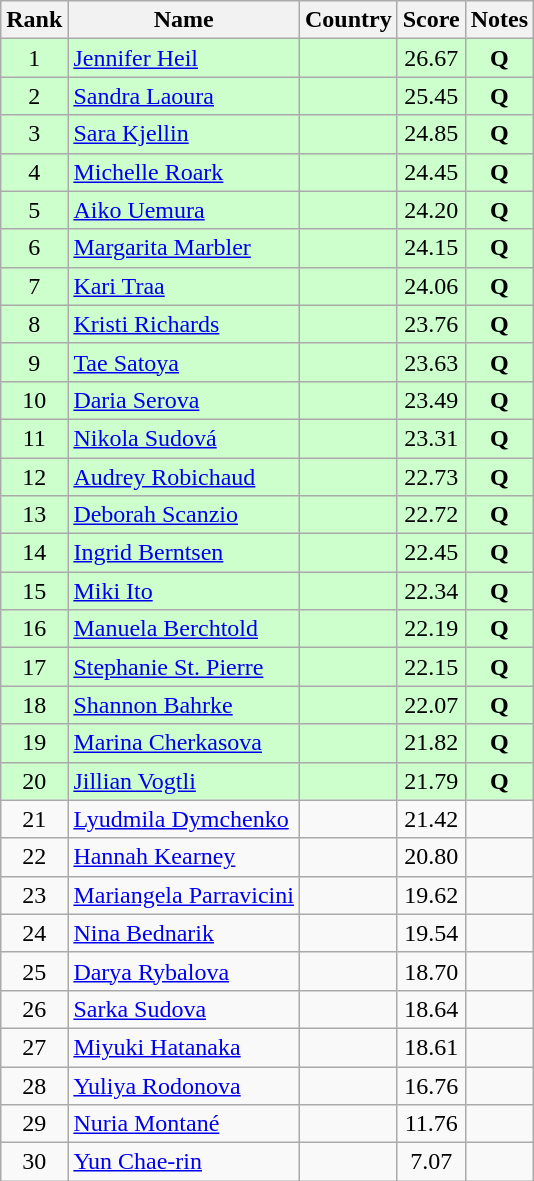<table class="wikitable sortable" style="text-align:center">
<tr>
<th>Rank</th>
<th>Name</th>
<th>Country</th>
<th>Score</th>
<th>Notes</th>
</tr>
<tr bgcolor="#ccffcc">
<td>1</td>
<td align=left><a href='#'>Jennifer Heil</a></td>
<td align=left></td>
<td>26.67</td>
<td><strong>Q</strong></td>
</tr>
<tr bgcolor="#ccffcc">
<td>2</td>
<td align=left><a href='#'>Sandra Laoura</a></td>
<td align=left></td>
<td>25.45</td>
<td><strong>Q</strong></td>
</tr>
<tr bgcolor="#ccffcc">
<td>3</td>
<td align=left><a href='#'>Sara Kjellin</a></td>
<td align=left></td>
<td>24.85</td>
<td><strong>Q</strong></td>
</tr>
<tr bgcolor="#ccffcc">
<td>4</td>
<td align=left><a href='#'>Michelle Roark</a></td>
<td align=left></td>
<td>24.45</td>
<td><strong>Q</strong></td>
</tr>
<tr bgcolor="#ccffcc">
<td>5</td>
<td align=left><a href='#'>Aiko Uemura</a></td>
<td align=left></td>
<td>24.20</td>
<td><strong>Q</strong></td>
</tr>
<tr bgcolor="#ccffcc">
<td>6</td>
<td align=left><a href='#'>Margarita Marbler</a></td>
<td align=left></td>
<td>24.15</td>
<td><strong>Q</strong></td>
</tr>
<tr bgcolor="#ccffcc">
<td>7</td>
<td align=left><a href='#'>Kari Traa</a></td>
<td align=left></td>
<td>24.06</td>
<td><strong>Q</strong></td>
</tr>
<tr bgcolor="#ccffcc">
<td>8</td>
<td align=left><a href='#'>Kristi Richards</a></td>
<td align=left></td>
<td>23.76</td>
<td><strong>Q</strong></td>
</tr>
<tr bgcolor="#ccffcc">
<td>9</td>
<td align=left><a href='#'>Tae Satoya</a></td>
<td align=left></td>
<td>23.63</td>
<td><strong>Q</strong></td>
</tr>
<tr bgcolor="#ccffcc">
<td>10</td>
<td align=left><a href='#'>Daria Serova</a></td>
<td align=left></td>
<td>23.49</td>
<td><strong>Q</strong></td>
</tr>
<tr bgcolor="#ccffcc">
<td>11</td>
<td align=left><a href='#'>Nikola Sudová</a></td>
<td align=left></td>
<td>23.31</td>
<td><strong>Q</strong></td>
</tr>
<tr bgcolor="#ccffcc">
<td>12</td>
<td align=left><a href='#'>Audrey Robichaud</a></td>
<td align=left></td>
<td>22.73</td>
<td><strong>Q</strong></td>
</tr>
<tr bgcolor="#ccffcc">
<td>13</td>
<td align=left><a href='#'>Deborah Scanzio</a></td>
<td align=left></td>
<td>22.72</td>
<td><strong>Q</strong></td>
</tr>
<tr bgcolor="#ccffcc">
<td>14</td>
<td align=left><a href='#'>Ingrid Berntsen</a></td>
<td align=left></td>
<td>22.45</td>
<td><strong>Q</strong></td>
</tr>
<tr bgcolor="#ccffcc">
<td>15</td>
<td align=left><a href='#'>Miki Ito</a></td>
<td align=left></td>
<td>22.34</td>
<td><strong>Q</strong></td>
</tr>
<tr bgcolor="#ccffcc">
<td>16</td>
<td align=left><a href='#'>Manuela Berchtold</a></td>
<td align=left></td>
<td>22.19</td>
<td><strong>Q</strong></td>
</tr>
<tr bgcolor="#ccffcc">
<td>17</td>
<td align=left><a href='#'>Stephanie St. Pierre</a></td>
<td align=left></td>
<td>22.15</td>
<td><strong>Q</strong></td>
</tr>
<tr bgcolor="#ccffcc">
<td>18</td>
<td align=left><a href='#'>Shannon Bahrke</a></td>
<td align=left></td>
<td>22.07</td>
<td><strong>Q</strong></td>
</tr>
<tr bgcolor="#ccffcc">
<td>19</td>
<td align=left><a href='#'>Marina Cherkasova</a></td>
<td align=left></td>
<td>21.82</td>
<td><strong>Q</strong></td>
</tr>
<tr bgcolor="#ccffcc">
<td>20</td>
<td align=left><a href='#'>Jillian Vogtli</a></td>
<td align=left></td>
<td>21.79</td>
<td><strong>Q</strong></td>
</tr>
<tr>
<td>21</td>
<td align=left><a href='#'>Lyudmila Dymchenko</a></td>
<td align=left></td>
<td>21.42</td>
<td></td>
</tr>
<tr>
<td>22</td>
<td align=left><a href='#'>Hannah Kearney</a></td>
<td align=left></td>
<td>20.80</td>
<td></td>
</tr>
<tr>
<td>23</td>
<td align=left><a href='#'>Mariangela Parravicini</a></td>
<td align=left></td>
<td>19.62</td>
<td></td>
</tr>
<tr>
<td>24</td>
<td align=left><a href='#'>Nina Bednarik</a></td>
<td align=left></td>
<td>19.54</td>
<td></td>
</tr>
<tr>
<td>25</td>
<td align=left><a href='#'>Darya Rybalova</a></td>
<td align=left></td>
<td>18.70</td>
<td></td>
</tr>
<tr>
<td>26</td>
<td align=left><a href='#'>Sarka Sudova</a></td>
<td align=left></td>
<td>18.64</td>
<td></td>
</tr>
<tr>
<td>27</td>
<td align=left><a href='#'>Miyuki Hatanaka</a></td>
<td align=left></td>
<td>18.61</td>
<td></td>
</tr>
<tr>
<td>28</td>
<td align=left><a href='#'>Yuliya Rodonova</a></td>
<td align=left></td>
<td>16.76</td>
<td></td>
</tr>
<tr>
<td>29</td>
<td align=left><a href='#'>Nuria Montané</a></td>
<td align=left></td>
<td>11.76</td>
<td></td>
</tr>
<tr>
<td>30</td>
<td align=left><a href='#'>Yun Chae-rin</a></td>
<td align=left></td>
<td>7.07</td>
<td></td>
</tr>
</table>
